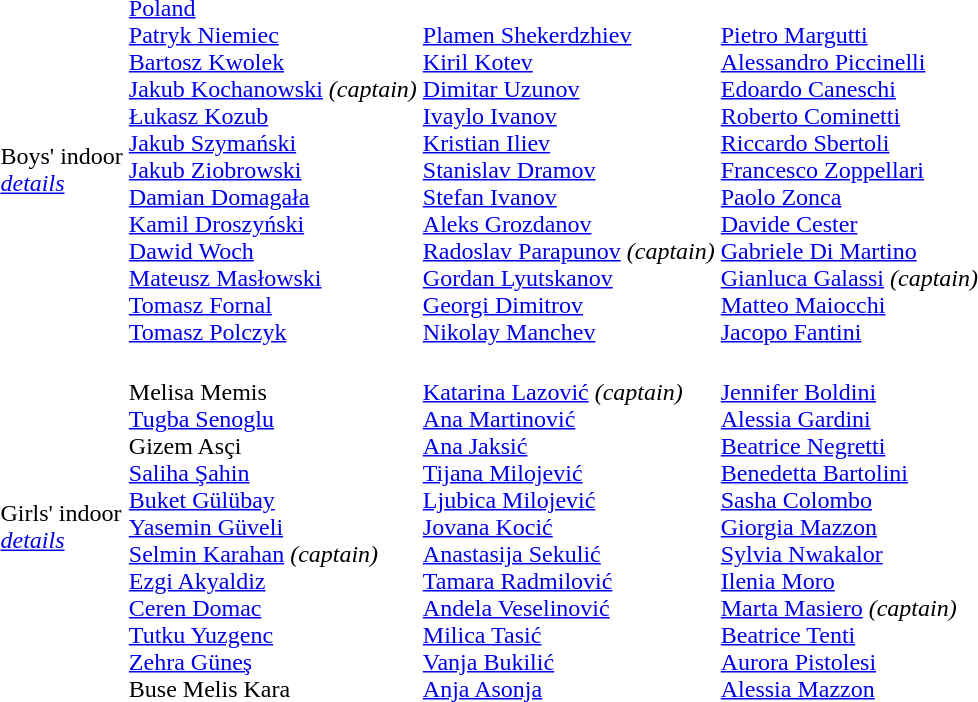<table>
<tr>
<td>Boys' indoor<br><em><a href='#'>details</a></em></td>
<td> <a href='#'>Poland</a><br><a href='#'>Patryk Niemiec</a><br><a href='#'>Bartosz Kwolek</a><br><a href='#'>Jakub Kochanowski</a> <em>(captain)</em><br><a href='#'>Łukasz Kozub</a><br><a href='#'>Jakub Szymański</a><br><a href='#'>Jakub Ziobrowski</a><br><a href='#'>Damian Domagała</a><br><a href='#'>Kamil Droszyński</a><br><a href='#'>Dawid Woch</a><br><a href='#'>Mateusz Masłowski</a><br><a href='#'>Tomasz Fornal</a><br><a href='#'>Tomasz Polczyk</a></td>
<td><br><a href='#'>Plamen Shekerdzhiev</a><br><a href='#'>Kiril Kotev</a><br><a href='#'>Dimitar Uzunov</a><br><a href='#'>Ivaylo Ivanov</a><br><a href='#'>Kristian Iliev</a><br><a href='#'>Stanislav Dramov</a><br><a href='#'>Stefan Ivanov</a><br><a href='#'>Aleks Grozdanov</a><br><a href='#'>Radoslav Parapunov</a> <em>(captain)</em><br><a href='#'>Gordan Lyutskanov</a><br><a href='#'>Georgi Dimitrov</a><br><a href='#'>Nikolay Manchev</a></td>
<td><br><a href='#'>Pietro Margutti</a><br><a href='#'>Alessandro Piccinelli</a><br><a href='#'>Edoardo Caneschi</a><br><a href='#'>Roberto Cominetti</a><br><a href='#'>Riccardo Sbertoli</a><br><a href='#'>Francesco Zoppellari</a><br><a href='#'>Paolo Zonca</a><br><a href='#'>Davide Cester</a><br><a href='#'>Gabriele Di Martino</a><br><a href='#'>Gianluca Galassi</a> <em>(captain)</em><br><a href='#'>Matteo Maiocchi</a><br><a href='#'>Jacopo Fantini</a></td>
</tr>
<tr>
<td>Girls' indoor<br><em><a href='#'>details</a></em></td>
<td><br>Melisa Memis<br><a href='#'>Tugba Senoglu</a><br>Gizem Asçi<br><a href='#'>Saliha Şahin</a><br><a href='#'>Buket Gülübay</a><br><a href='#'>Yasemin Güveli</a><br><a href='#'>Selmin Karahan</a> <em>(captain)</em><br><a href='#'>Ezgi Akyaldiz</a><br><a href='#'>Ceren Domac</a><br><a href='#'>Tutku Yuzgenc</a><br><a href='#'>Zehra Güneş</a><br>Buse Melis Kara</td>
<td><br><a href='#'>Katarina Lazović</a> <em>(captain)</em><br><a href='#'>Ana Martinović</a><br><a href='#'>Ana Jaksić</a><br><a href='#'>Tijana Milojević</a><br><a href='#'>Ljubica Milojević</a><br><a href='#'>Jovana Kocić</a><br><a href='#'>Anastasija Sekulić</a><br><a href='#'>Tamara Radmilović</a><br><a href='#'>Andela Veselinović</a><br><a href='#'>Milica Tasić</a><br><a href='#'>Vanja Bukilić</a><br><a href='#'>Anja Asonja</a></td>
<td><br><a href='#'>Jennifer Boldini</a><br><a href='#'>Alessia Gardini</a><br><a href='#'>Beatrice Negretti</a><br><a href='#'>Benedetta Bartolini</a><br><a href='#'>Sasha Colombo</a><br><a href='#'>Giorgia Mazzon</a><br><a href='#'>Sylvia Nwakalor</a><br><a href='#'>Ilenia Moro</a><br><a href='#'>Marta Masiero</a> <em>(captain)</em><br><a href='#'>Beatrice Tenti</a><br><a href='#'>Aurora Pistolesi</a><br><a href='#'>Alessia Mazzon</a></td>
</tr>
</table>
